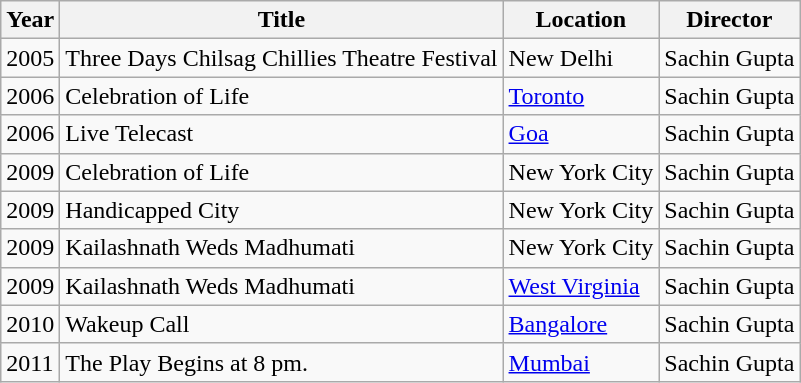<table class="wikitable">
<tr>
<th>Year</th>
<th>Title</th>
<th>Location</th>
<th>Director</th>
</tr>
<tr>
<td>2005</td>
<td>Three Days Chilsag Chillies Theatre Festival</td>
<td>New Delhi</td>
<td>Sachin Gupta</td>
</tr>
<tr>
<td>2006</td>
<td>Celebration of Life</td>
<td><a href='#'>Toronto</a></td>
<td>Sachin Gupta</td>
</tr>
<tr>
<td>2006</td>
<td>Live Telecast</td>
<td><a href='#'>Goa</a></td>
<td>Sachin Gupta</td>
</tr>
<tr>
<td>2009</td>
<td>Celebration of Life</td>
<td>New York City</td>
<td>Sachin Gupta</td>
</tr>
<tr>
<td>2009</td>
<td>Handicapped City</td>
<td>New York City</td>
<td>Sachin Gupta</td>
</tr>
<tr>
<td>2009</td>
<td>Kailashnath Weds Madhumati</td>
<td>New York City</td>
<td>Sachin Gupta</td>
</tr>
<tr>
<td>2009</td>
<td>Kailashnath Weds Madhumati</td>
<td><a href='#'>West Virginia</a></td>
<td>Sachin Gupta</td>
</tr>
<tr>
<td>2010</td>
<td>Wakeup Call</td>
<td><a href='#'>Bangalore</a></td>
<td>Sachin Gupta</td>
</tr>
<tr>
<td>2011</td>
<td>The Play Begins at 8 pm.</td>
<td><a href='#'>Mumbai</a></td>
<td>Sachin Gupta</td>
</tr>
</table>
